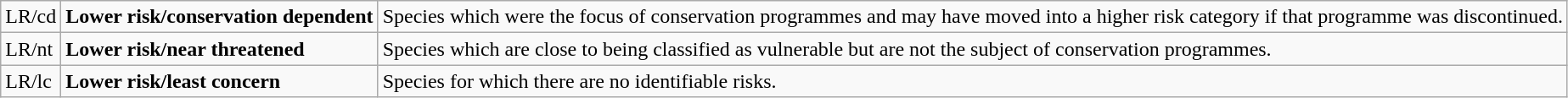<table class="wikitable" style="text-align:left">
<tr>
<td>LR/cd</td>
<td><strong>Lower risk/conservation dependent</strong></td>
<td>Species which were the focus of conservation programmes and may have moved into a higher risk category if that programme was discontinued.</td>
</tr>
<tr>
<td>LR/nt</td>
<td><strong>Lower risk/near threatened</strong></td>
<td>Species which are close to being classified as vulnerable but are not the subject of conservation programmes.</td>
</tr>
<tr>
<td>LR/lc</td>
<td><strong>Lower risk/least concern</strong></td>
<td>Species for which there are no identifiable risks.</td>
</tr>
</table>
